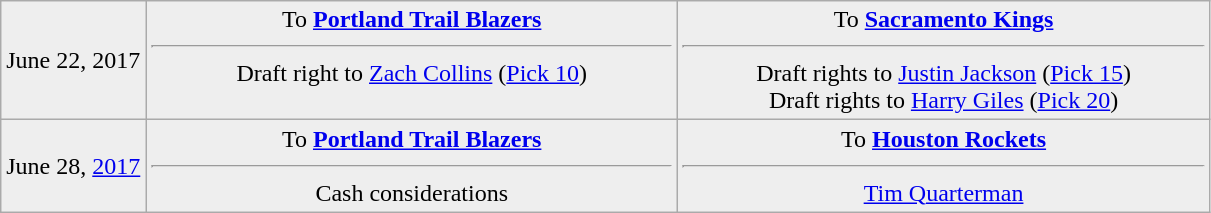<table class="wikitable sortable sortable" style="text-align: center">
<tr bgcolor="eeeeee">
<td style="width:12%">June 22, 2017</td>
<td style="width:44%" valign="top">To <strong><a href='#'>Portland Trail Blazers</a></strong><hr>Draft right to <a href='#'>Zach Collins</a> (<a href='#'>Pick 10</a>)</td>
<td style="width:44%" valign="top">To <strong><a href='#'>Sacramento Kings</a></strong><hr>Draft rights to <a href='#'>Justin Jackson</a> (<a href='#'>Pick 15</a>)<br>Draft rights to <a href='#'>Harry Giles</a> (<a href='#'>Pick 20</a>)</td>
</tr>
<tr style="background:#eee;">
<td style="width:12%">June 28, <a href='#'>2017</a></td>
<td style="width:44; vertical-align:top;">To <strong><a href='#'>Portland Trail Blazers</a></strong><hr>Cash considerations</td>
<td style="width:44; vertical-align:top;">To <strong><a href='#'>Houston Rockets</a></strong><hr><a href='#'>Tim Quarterman</a></td>
</tr>
</table>
